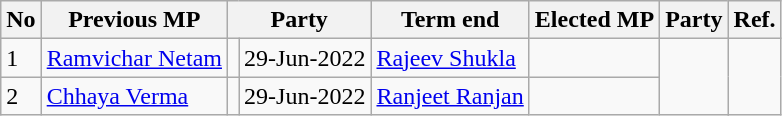<table class="wikitable sortable">
<tr>
<th>No</th>
<th>Previous MP</th>
<th colspan="2">Party</th>
<th>Term end</th>
<th>Elected MP</th>
<th colspan="2">Party</th>
<th>Ref.</th>
</tr>
<tr>
<td>1</td>
<td><a href='#'>Ramvichar Netam</a></td>
<td></td>
<td>29-Jun-2022</td>
<td><a href='#'>Rajeev Shukla</a></td>
<td></td>
<td rowspan="2"></td>
</tr>
<tr>
<td>2</td>
<td><a href='#'>Chhaya Verma</a></td>
<td></td>
<td>29-Jun-2022</td>
<td><a href='#'>Ranjeet Ranjan</a></td>
</tr>
</table>
